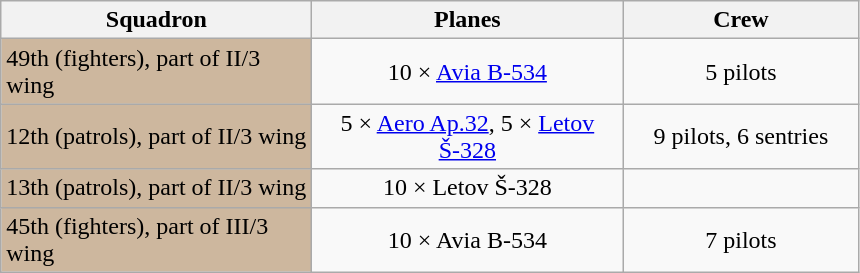<table class="wikitable">
<tr>
<th width="200">Squadron</th>
<th width="200">Planes</th>
<th width="150">Crew</th>
</tr>
<tr>
<td align="left" style="background:#CDB79E">49th (fighters), part of II/3 wing</td>
<td align="center">10 × <a href='#'>Avia B-534</a></td>
<td align="center">5 pilots</td>
</tr>
<tr>
<td align="left" style="background:#CDB79E">12th (patrols), part of II/3 wing</td>
<td align="center">5 × <a href='#'>Aero Ap.32</a>, 5 × <a href='#'>Letov Š-328</a></td>
<td align="center">9 pilots, 6 sentries</td>
</tr>
<tr>
<td align="left" style="background:#CDB79E">13th (patrols), part of II/3 wing</td>
<td align="center">10 × Letov Š-328</td>
<td align="center"></td>
</tr>
<tr>
<td align="left" style="background:#CDB79E">45th (fighters), part of III/3 wing</td>
<td align="center">10 × Avia B-534</td>
<td align="center">7 pilots</td>
</tr>
</table>
